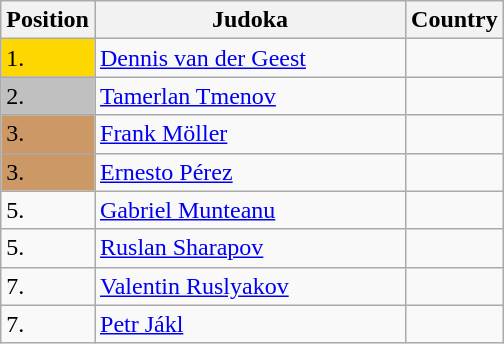<table class=wikitable>
<tr>
<th width=10>Position</th>
<th width=200>Judoka</th>
<th width=10>Country</th>
</tr>
<tr>
<td bgcolor=gold>1.</td>
<td><a href='#'>Dennis van der Geest</a></td>
<td></td>
</tr>
<tr>
<td bgcolor="silver">2.</td>
<td><a href='#'>Tamerlan Tmenov</a></td>
<td></td>
</tr>
<tr>
<td bgcolor="CC9966">3.</td>
<td><a href='#'>Frank Möller</a></td>
<td></td>
</tr>
<tr>
<td bgcolor="CC9966">3.</td>
<td><a href='#'>Ernesto Pérez</a></td>
<td></td>
</tr>
<tr>
<td>5.</td>
<td><a href='#'>Gabriel Munteanu</a></td>
<td></td>
</tr>
<tr>
<td>5.</td>
<td><a href='#'>Ruslan Sharapov</a></td>
<td></td>
</tr>
<tr>
<td>7.</td>
<td><a href='#'>Valentin Ruslyakov</a></td>
<td></td>
</tr>
<tr>
<td>7.</td>
<td><a href='#'>Petr Jákl</a></td>
<td></td>
</tr>
</table>
